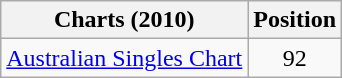<table class="wikitable sortable">
<tr>
<th scope="col">Charts (2010)</th>
<th scope="col">Position</th>
</tr>
<tr>
<td><a href='#'>Australian Singles Chart</a></td>
<td style="text-align:center;">92</td>
</tr>
</table>
